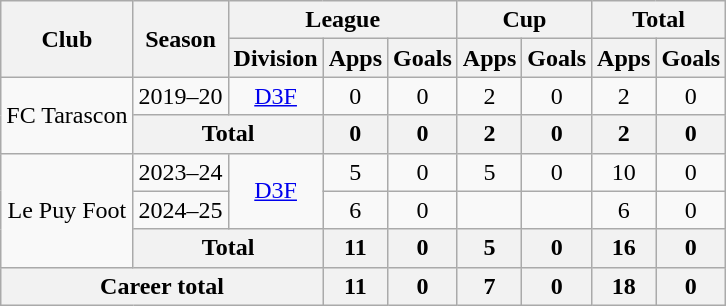<table class="wikitable" style="text-align:center">
<tr>
<th rowspan="2">Club</th>
<th rowspan="2">Season</th>
<th colspan="3">League</th>
<th colspan="2">Cup</th>
<th colspan="2">Total</th>
</tr>
<tr>
<th>Division</th>
<th>Apps</th>
<th>Goals</th>
<th>Apps</th>
<th>Goals</th>
<th>Apps</th>
<th>Goals</th>
</tr>
<tr>
<td rowspan="2">FC Tarascon</td>
<td>2019–20</td>
<td rowspan=1><a href='#'>D3F</a></td>
<td>0</td>
<td>0</td>
<td>2</td>
<td>0</td>
<td>2</td>
<td>0</td>
</tr>
<tr>
<th colspan="2">Total</th>
<th>0</th>
<th>0</th>
<th>2</th>
<th>0</th>
<th>2</th>
<th>0</th>
</tr>
<tr>
<td rowspan="3">Le Puy Foot</td>
<td>2023–24</td>
<td rowspan=2><a href='#'>D3F</a></td>
<td>5</td>
<td>0</td>
<td>5</td>
<td>0</td>
<td>10</td>
<td>0</td>
</tr>
<tr>
<td>2024–25</td>
<td>6</td>
<td>0</td>
<td></td>
<td></td>
<td>6</td>
<td>0</td>
</tr>
<tr>
<th colspan="2">Total</th>
<th>11</th>
<th>0</th>
<th>5</th>
<th>0</th>
<th>16</th>
<th>0</th>
</tr>
<tr>
<th colspan="3">Career total</th>
<th>11</th>
<th>0</th>
<th>7</th>
<th>0</th>
<th>18</th>
<th>0</th>
</tr>
</table>
